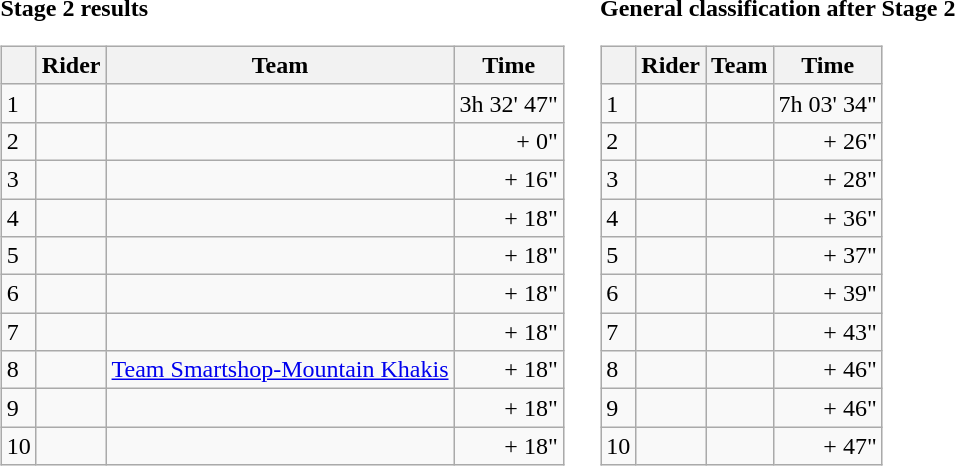<table>
<tr>
<td><strong>Stage 2 results</strong><br><table class="wikitable">
<tr>
<th></th>
<th>Rider</th>
<th>Team</th>
<th>Time</th>
</tr>
<tr>
<td>1</td>
<td> </td>
<td></td>
<td>3h 32' 47"</td>
</tr>
<tr>
<td>2</td>
<td></td>
<td></td>
<td style="text-align:right;">+ 0"</td>
</tr>
<tr>
<td>3</td>
<td>   </td>
<td></td>
<td style="text-align:right;">+ 16"</td>
</tr>
<tr>
<td>4</td>
<td></td>
<td></td>
<td style="text-align:right;">+ 18"</td>
</tr>
<tr>
<td>5</td>
<td></td>
<td></td>
<td style="text-align:right;">+ 18"</td>
</tr>
<tr>
<td>6</td>
<td></td>
<td></td>
<td style="text-align:right;">+ 18"</td>
</tr>
<tr>
<td>7</td>
<td></td>
<td></td>
<td style="text-align:right;">+ 18"</td>
</tr>
<tr>
<td>8</td>
<td></td>
<td><a href='#'>Team Smartshop-Mountain Khakis</a></td>
<td style="text-align:right;">+ 18"</td>
</tr>
<tr>
<td>9</td>
<td></td>
<td></td>
<td style="text-align:right;">+ 18"</td>
</tr>
<tr>
<td>10</td>
<td></td>
<td></td>
<td style="text-align:right;">+ 18"</td>
</tr>
</table>
</td>
<td></td>
<td><strong>General classification after Stage 2</strong><br><table class="wikitable">
<tr>
<th></th>
<th>Rider</th>
<th>Team</th>
<th>Time</th>
</tr>
<tr>
<td>1</td>
<td> </td>
<td></td>
<td>7h 03' 34"</td>
</tr>
<tr>
<td>2</td>
<td></td>
<td></td>
<td style="text-align:right;">+ 26"</td>
</tr>
<tr>
<td>3</td>
<td></td>
<td></td>
<td style="text-align:right;">+ 28"</td>
</tr>
<tr>
<td>4</td>
<td> </td>
<td></td>
<td style="text-align:right;">+ 36"</td>
</tr>
<tr>
<td>5</td>
<td> </td>
<td></td>
<td style="text-align:right;">+ 37"</td>
</tr>
<tr>
<td>6</td>
<td></td>
<td></td>
<td style="text-align:right;">+ 39"</td>
</tr>
<tr>
<td>7</td>
<td></td>
<td></td>
<td style="text-align:right;">+ 43"</td>
</tr>
<tr>
<td>8</td>
<td></td>
<td></td>
<td style="text-align:right;">+ 46"</td>
</tr>
<tr>
<td>9</td>
<td> </td>
<td></td>
<td style="text-align:right;">+ 46"</td>
</tr>
<tr>
<td>10</td>
<td></td>
<td></td>
<td style="text-align:right;">+ 47"</td>
</tr>
</table>
</td>
</tr>
</table>
